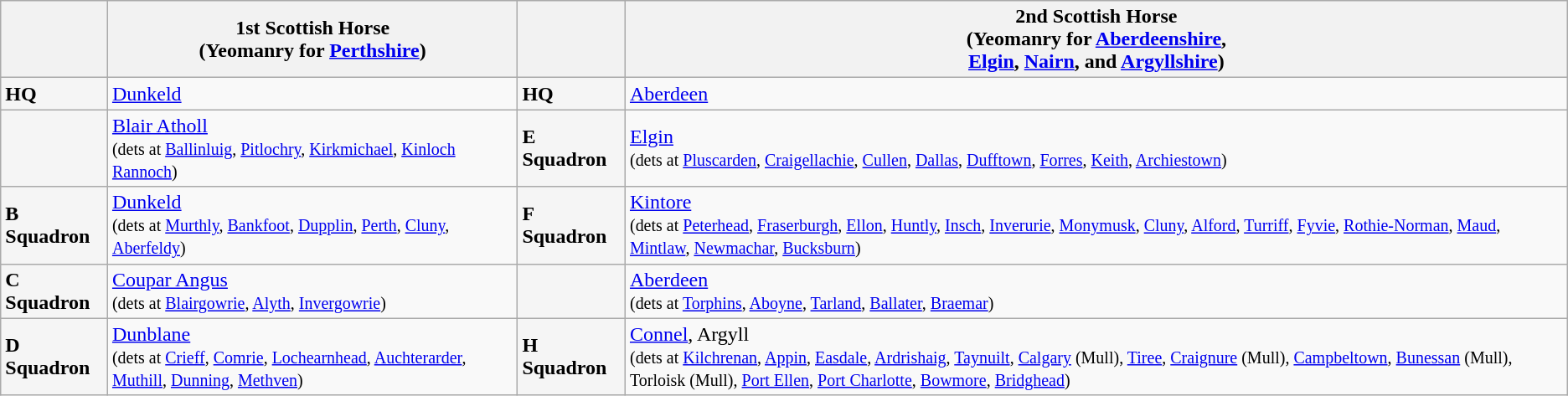<table class="wikitable">
<tr>
<th bgcolor="WhiteSmoke"></th>
<th bgcolor="WhiteSmoke">1st Scottish Horse<br>(Yeomanry for <a href='#'>Perthshire</a>)</th>
<th bgcolor="WhiteSmoke"></th>
<th bgcolor="WhiteSmoke">2nd Scottish Horse<br>(Yeomanry for <a href='#'>Aberdeenshire</a>, <br><a href='#'>Elgin</a>, <a href='#'>Nairn</a>, and <a href='#'>Argyllshire</a>)</th>
</tr>
<tr>
<td bgcolor="WhiteSmoke"><strong>HQ</strong></td>
<td><a href='#'>Dunkeld</a></td>
<td bgcolor="WhiteSmoke"><strong>HQ</strong></td>
<td><a href='#'>Aberdeen</a></td>
</tr>
<tr>
<td bgcolor="WhiteSmoke"></td>
<td><a href='#'>Blair Atholl</a><br><small>(dets at <a href='#'>Ballinluig</a>, <a href='#'>Pitlochry</a>, <a href='#'>Kirkmichael</a>, <a href='#'>Kinloch Rannoch</a>)</small></td>
<td bgcolor="WhiteSmoke"><strong>E Squadron</strong></td>
<td><a href='#'>Elgin</a><br><small>(dets at <a href='#'>Pluscarden</a>, <a href='#'>Craigellachie</a>, <a href='#'>Cullen</a>, <a href='#'>Dallas</a>, <a href='#'>Dufftown</a>, <a href='#'>Forres</a>, <a href='#'>Keith</a>, <a href='#'>Archiestown</a>)</small></td>
</tr>
<tr>
<td bgcolor="WhiteSmoke"><strong>B Squadron</strong></td>
<td><a href='#'>Dunkeld</a><br><small>(dets at <a href='#'>Murthly</a>, <a href='#'>Bankfoot</a>, <a href='#'>Dupplin</a>, <a href='#'>Perth</a>, <a href='#'>Cluny</a>, <a href='#'>Aberfeldy</a>)</small></td>
<td bgcolor="WhiteSmoke"><strong>F Squadron</strong></td>
<td><a href='#'>Kintore</a><br><small>(dets at <a href='#'>Peterhead</a>, <a href='#'>Fraserburgh</a>, <a href='#'>Ellon</a>, <a href='#'>Huntly</a>, <a href='#'>Insch</a>, <a href='#'>Inverurie</a>, <a href='#'>Monymusk</a>, <a href='#'>Cluny</a>, <a href='#'>Alford</a>, <a href='#'>Turriff</a>, <a href='#'>Fyvie</a>, <a href='#'>Rothie-Norman</a>, <a href='#'>Maud</a>, <a href='#'>Mintlaw</a>, <a href='#'>Newmachar</a>, <a href='#'>Bucksburn</a>)</small></td>
</tr>
<tr>
<td bgcolor="WhiteSmoke"><strong>C Squadron</strong></td>
<td><a href='#'>Coupar Angus</a><br><small>(dets at <a href='#'>Blairgowrie</a>, <a href='#'>Alyth</a>, <a href='#'>Invergowrie</a>)</small></td>
<td bgcolor="WhiteSmoke"></td>
<td><a href='#'>Aberdeen</a><br><small>(dets at <a href='#'>Torphins</a>, <a href='#'>Aboyne</a>, <a href='#'>Tarland</a>, <a href='#'>Ballater</a>, <a href='#'>Braemar</a>)</small></td>
</tr>
<tr>
<td bgcolor="WhiteSmoke"><strong>D Squadron</strong></td>
<td><a href='#'>Dunblane</a><br><small>(dets at <a href='#'>Crieff</a>, <a href='#'>Comrie</a>, <a href='#'>Lochearnhead</a>, <a href='#'>Auchterarder</a>, <a href='#'>Muthill</a>, <a href='#'>Dunning</a>, <a href='#'>Methven</a>)</small></td>
<td bgcolor="WhiteSmoke"><strong>H Squadron</strong></td>
<td><a href='#'>Connel</a>, Argyll<br><small>(dets at <a href='#'>Kilchrenan</a>, <a href='#'>Appin</a>, <a href='#'>Easdale</a>, <a href='#'>Ardrishaig</a>, <a href='#'>Taynuilt</a>, <a href='#'>Calgary</a> (Mull), <a href='#'>Tiree</a>, <a href='#'>Craignure</a> (Mull), <a href='#'>Campbeltown</a>, <a href='#'>Bunessan</a> (Mull), Torloisk (Mull), <a href='#'>Port Ellen</a>, <a href='#'>Port Charlotte</a>, <a href='#'>Bowmore</a>, <a href='#'>Bridghead</a>)</small></td>
</tr>
</table>
